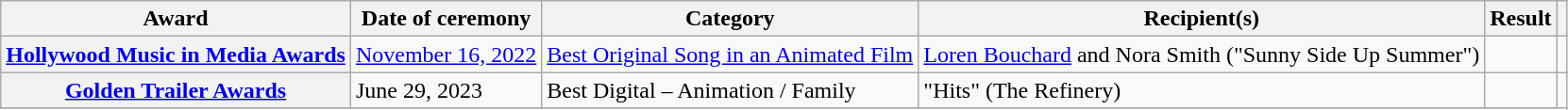<table class="wikitable sortable plainrowheaders">
<tr>
<th scope="col">Award</th>
<th scope="col">Date of ceremony</th>
<th scope="col">Category</th>
<th scope="col">Recipient(s)</th>
<th scope="col">Result</th>
<th scope="col" class="unsortable"></th>
</tr>
<tr>
<th scope="row"><a href='#'>Hollywood Music in Media Awards</a></th>
<td><a href='#'>November 16, 2022</a></td>
<td><a href='#'>Best Original Song in an Animated Film</a></td>
<td><a href='#'>Loren Bouchard</a> and Nora Smith ("Sunny Side Up Summer")</td>
<td></td>
<td align="center"></td>
</tr>
<tr>
<th scope="row"><a href='#'>Golden Trailer Awards</a></th>
<td>June 29, 2023</td>
<td>Best Digital – Animation / Family</td>
<td>"Hits" (The Refinery)</td>
<td></td>
<td rowspan="3" style="text-align:center;"></td>
</tr>
<tr>
</tr>
</table>
